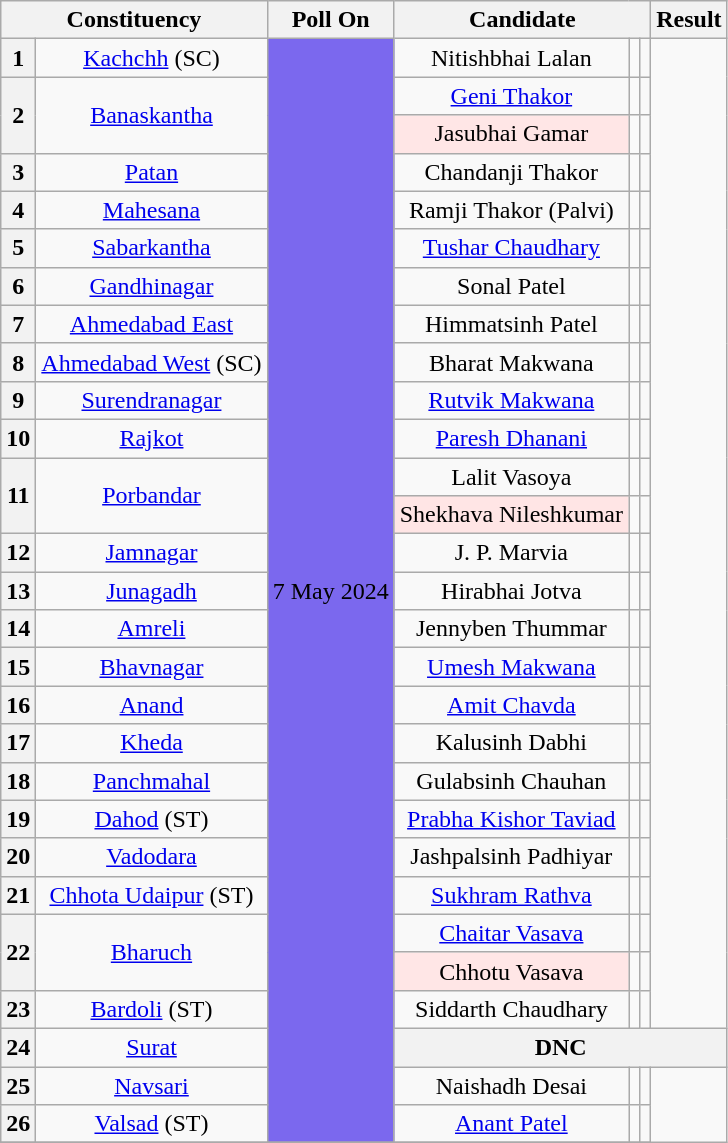<table class="wikitable sortable" style="text-align:center;">
<tr>
<th colspan="2">Constituency</th>
<th>Poll On</th>
<th colspan="3">Candidate</th>
<th>Result</th>
</tr>
<tr>
<th>1</th>
<td><a href='#'>Kachchh</a> (SC)</td>
<td rowspan="29" bgcolor=#7B68EE>7 May 2024</td>
<td>Nitishbhai Lalan</td>
<td></td>
<td></td>
</tr>
<tr>
<th rowspan="2">2</th>
<td rowspan="2"><a href='#'>Banaskantha</a></td>
<td><a href='#'>Geni Thakor</a></td>
<td></td>
<td></td>
</tr>
<tr>
<td style="background:#FFE6E6">Jasubhai Gamar</td>
<td></td>
<td></td>
</tr>
<tr>
<th>3</th>
<td><a href='#'>Patan</a></td>
<td>Chandanji Thakor</td>
<td></td>
<td></td>
</tr>
<tr>
<th>4</th>
<td><a href='#'>Mahesana</a></td>
<td>Ramji Thakor (Palvi)</td>
<td></td>
<td></td>
</tr>
<tr>
<th>5</th>
<td><a href='#'>Sabarkantha</a></td>
<td><a href='#'>Tushar Chaudhary</a></td>
<td></td>
<td></td>
</tr>
<tr>
<th>6</th>
<td><a href='#'>Gandhinagar</a></td>
<td>Sonal Patel</td>
<td></td>
<td></td>
</tr>
<tr>
<th>7</th>
<td><a href='#'>Ahmedabad East</a></td>
<td>Himmatsinh Patel</td>
<td></td>
<td></td>
</tr>
<tr>
<th>8</th>
<td><a href='#'>Ahmedabad West</a> (SC)</td>
<td>Bharat Makwana</td>
<td></td>
<td></td>
</tr>
<tr>
<th>9</th>
<td><a href='#'>Surendranagar</a></td>
<td><a href='#'>Rutvik Makwana</a></td>
<td></td>
<td></td>
</tr>
<tr>
<th>10</th>
<td><a href='#'>Rajkot</a></td>
<td><a href='#'>Paresh Dhanani</a></td>
<td></td>
<td></td>
</tr>
<tr>
<th rowspan="2">11</th>
<td rowspan="2"><a href='#'>Porbandar</a></td>
<td>Lalit Vasoya</td>
<td></td>
<td></td>
</tr>
<tr>
<td style="background:#ffe5e5">Shekhava Nileshkumar</td>
<td></td>
<td></td>
</tr>
<tr>
<th>12</th>
<td><a href='#'>Jamnagar</a></td>
<td>J. P. Marvia</td>
<td></td>
<td></td>
</tr>
<tr>
<th>13</th>
<td><a href='#'>Junagadh</a></td>
<td>Hirabhai Jotva</td>
<td></td>
<td></td>
</tr>
<tr>
<th>14</th>
<td><a href='#'>Amreli</a></td>
<td>Jennyben Thummar</td>
<td></td>
<td></td>
</tr>
<tr>
<th>15</th>
<td><a href='#'>Bhavnagar</a></td>
<td><a href='#'>Umesh Makwana</a></td>
<td></td>
<td></td>
</tr>
<tr>
<th>16</th>
<td><a href='#'>Anand</a></td>
<td><a href='#'>Amit Chavda</a></td>
<td></td>
<td></td>
</tr>
<tr>
<th>17</th>
<td><a href='#'>Kheda</a></td>
<td>Kalusinh Dabhi</td>
<td></td>
<td></td>
</tr>
<tr>
<th>18</th>
<td><a href='#'>Panchmahal</a></td>
<td>Gulabsinh Chauhan</td>
<td></td>
<td></td>
</tr>
<tr>
<th>19</th>
<td><a href='#'>Dahod</a> (ST)</td>
<td><a href='#'>Prabha Kishor Taviad</a></td>
<td></td>
<td></td>
</tr>
<tr>
<th>20</th>
<td><a href='#'>Vadodara</a></td>
<td>Jashpalsinh Padhiyar</td>
<td></td>
<td></td>
</tr>
<tr>
<th>21</th>
<td><a href='#'>Chhota Udaipur</a> (ST)</td>
<td><a href='#'>Sukhram Rathva</a></td>
<td></td>
<td></td>
</tr>
<tr>
<th rowspan="2">22</th>
<td rowspan="2"><a href='#'>Bharuch</a></td>
<td><a href='#'>Chaitar Vasava</a></td>
<td></td>
<td></td>
</tr>
<tr>
<td style="background:#FFE6E6">Chhotu Vasava</td>
<td></td>
<td></td>
</tr>
<tr>
<th>23</th>
<td><a href='#'>Bardoli</a> (ST)</td>
<td>Siddarth Chaudhary</td>
<td></td>
<td></td>
</tr>
<tr>
<th>24</th>
<td><a href='#'>Surat</a></td>
<th colspan=4><strong>DNC</strong></th>
</tr>
<tr>
<th>25</th>
<td><a href='#'>Navsari</a></td>
<td>Naishadh Desai</td>
<td></td>
<td></td>
</tr>
<tr>
<th>26</th>
<td><a href='#'>Valsad</a> (ST)</td>
<td><a href='#'>Anant Patel</a></td>
<td></td>
<td></td>
</tr>
<tr>
</tr>
</table>
